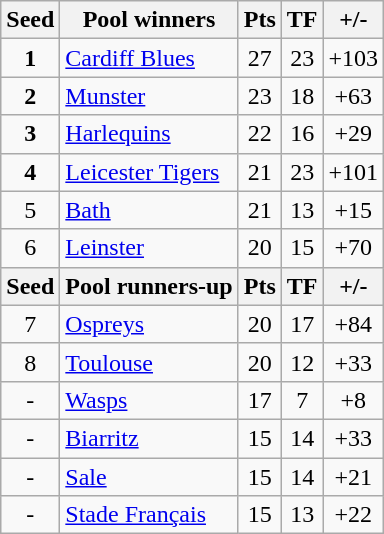<table class="wikitable" style="text-align: center;">
<tr>
<th>Seed</th>
<th>Pool winners</th>
<th>Pts</th>
<th>TF</th>
<th>+/-</th>
</tr>
<tr>
<td><strong>1</strong></td>
<td align=left> <a href='#'>Cardiff Blues</a></td>
<td>27</td>
<td>23</td>
<td>+103</td>
</tr>
<tr>
<td><strong>2</strong></td>
<td align=left> <a href='#'>Munster</a></td>
<td>23</td>
<td>18</td>
<td>+63</td>
</tr>
<tr>
<td><strong>3</strong></td>
<td align=left> <a href='#'>Harlequins</a></td>
<td>22</td>
<td>16</td>
<td>+29</td>
</tr>
<tr>
<td><strong>4</strong></td>
<td align=left> <a href='#'>Leicester Tigers</a></td>
<td>21</td>
<td>23</td>
<td>+101</td>
</tr>
<tr>
<td>5</td>
<td align=left> <a href='#'>Bath</a></td>
<td>21</td>
<td>13</td>
<td>+15</td>
</tr>
<tr>
<td>6</td>
<td align=left> <a href='#'>Leinster</a></td>
<td>20</td>
<td>15</td>
<td>+70</td>
</tr>
<tr>
<th>Seed</th>
<th>Pool runners-up</th>
<th>Pts</th>
<th>TF</th>
<th>+/-</th>
</tr>
<tr>
<td>7</td>
<td align=left> <a href='#'>Ospreys</a></td>
<td>20</td>
<td>17</td>
<td>+84</td>
</tr>
<tr>
<td>8</td>
<td align=left> <a href='#'>Toulouse</a></td>
<td>20</td>
<td>12</td>
<td>+33</td>
</tr>
<tr>
<td>-</td>
<td align=left> <a href='#'>Wasps</a></td>
<td>17</td>
<td>7</td>
<td>+8</td>
</tr>
<tr>
<td>-</td>
<td align=left> <a href='#'>Biarritz</a></td>
<td>15</td>
<td>14</td>
<td>+33</td>
</tr>
<tr>
<td>-</td>
<td align=left> <a href='#'>Sale</a></td>
<td>15</td>
<td>14</td>
<td>+21</td>
</tr>
<tr>
<td>-</td>
<td align=left> <a href='#'>Stade Français</a></td>
<td>15</td>
<td>13</td>
<td>+22</td>
</tr>
</table>
